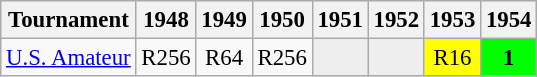<table class="wikitable" style="font-size:95%;text-align:center;">
<tr>
<th>Tournament</th>
<th>1948</th>
<th>1949</th>
<th>1950</th>
<th>1951</th>
<th>1952</th>
<th>1953</th>
<th>1954</th>
</tr>
<tr>
<td align=left><a href='#'>U.S. Amateur</a></td>
<td>R256</td>
<td>R64</td>
<td>R256</td>
<td style="background:#eeeeee;"></td>
<td style="background:#eeeeee;"></td>
<td style="background:yellow;">R16</td>
<td style="background:lime;"><strong>1</strong></td>
</tr>
</table>
